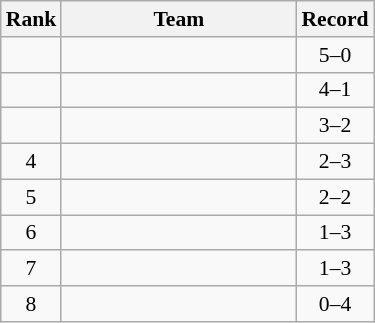<table class="wikitable" style="font-size:90%;">
<tr>
<th>Rank</th>
<th width=150px>Team</th>
<th>Record</th>
</tr>
<tr>
<td align=center></td>
<td></td>
<td align=center>5–0</td>
</tr>
<tr>
<td align=center></td>
<td></td>
<td align=center>4–1</td>
</tr>
<tr>
<td align=center></td>
<td></td>
<td align=center>3–2</td>
</tr>
<tr>
<td align=center>4</td>
<td></td>
<td align=center>2–3</td>
</tr>
<tr>
<td align=center>5</td>
<td></td>
<td align=center>2–2</td>
</tr>
<tr>
<td align=center>6</td>
<td></td>
<td align=center>1–3</td>
</tr>
<tr>
<td align=center>7</td>
<td></td>
<td align=center>1–3</td>
</tr>
<tr>
<td align=center>8</td>
<td></td>
<td align=center>0–4</td>
</tr>
</table>
